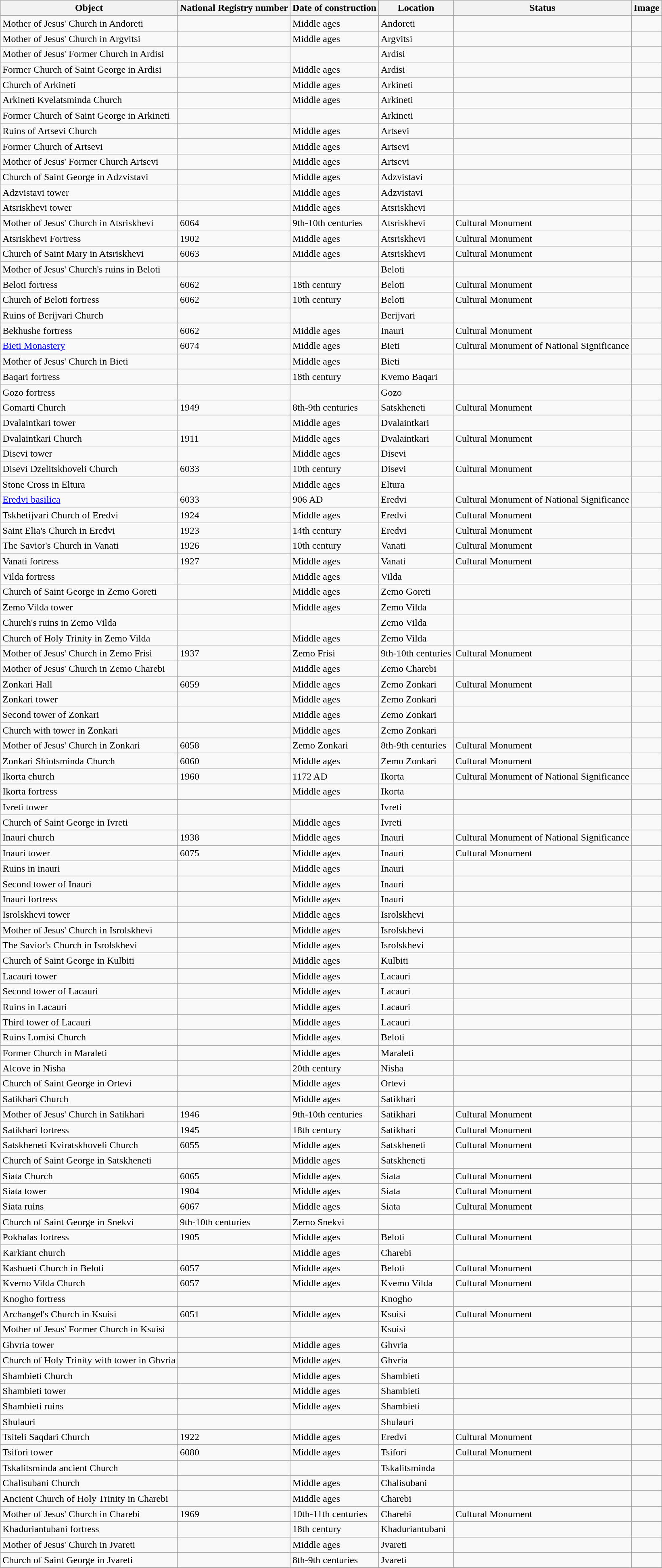<table class="wikitable sortable">
<tr>
<th>Object</th>
<th>National Registry number</th>
<th>Date of construction</th>
<th>Location</th>
<th>Status</th>
<th class=unsortable>Image</th>
</tr>
<tr>
<td>Mother of Jesus' Church in Andoreti</td>
<td></td>
<td>Middle ages</td>
<td>Andoreti</td>
<td></td>
<td></td>
</tr>
<tr>
<td>Mother of Jesus' Church in Argvitsi</td>
<td></td>
<td>Middle ages</td>
<td>Argvitsi</td>
<td></td>
<td></td>
</tr>
<tr>
<td>Mother of Jesus' Former Church in Ardisi</td>
<td></td>
<td></td>
<td>Ardisi</td>
<td></td>
<td></td>
</tr>
<tr>
<td>Former Church of Saint George in Ardisi</td>
<td></td>
<td>Middle ages</td>
<td>Ardisi</td>
<td></td>
<td></td>
</tr>
<tr>
<td>Church of Arkineti</td>
<td></td>
<td>Middle ages</td>
<td>Arkineti</td>
<td></td>
<td></td>
</tr>
<tr>
<td>Arkineti Kvelatsminda Church</td>
<td></td>
<td>Middle ages</td>
<td>Arkineti</td>
<td></td>
<td></td>
</tr>
<tr>
<td>Former Church of Saint George in Arkineti</td>
<td></td>
<td></td>
<td>Arkineti</td>
<td></td>
<td></td>
</tr>
<tr>
<td>Ruins of Artsevi Church</td>
<td></td>
<td>Middle ages</td>
<td>Artsevi</td>
<td></td>
<td></td>
</tr>
<tr>
<td>Former Church of Artsevi</td>
<td></td>
<td>Middle ages</td>
<td>Artsevi</td>
<td></td>
<td></td>
</tr>
<tr>
<td>Mother of Jesus' Former Church Artsevi</td>
<td></td>
<td>Middle ages</td>
<td>Artsevi</td>
<td></td>
<td></td>
</tr>
<tr>
<td>Church of Saint George in Adzvistavi</td>
<td></td>
<td>Middle ages</td>
<td>Adzvistavi</td>
<td></td>
<td></td>
</tr>
<tr>
<td>Adzvistavi tower</td>
<td></td>
<td>Middle ages</td>
<td>Adzvistavi</td>
<td></td>
<td></td>
</tr>
<tr>
<td>Atsriskhevi tower</td>
<td></td>
<td>Middle ages</td>
<td>Atsriskhevi</td>
<td></td>
<td></td>
</tr>
<tr>
<td>Mother of Jesus' Church in Atsriskhevi</td>
<td>6064</td>
<td>9th-10th centuries</td>
<td>Atsriskhevi</td>
<td>Cultural Monument</td>
<td></td>
</tr>
<tr>
<td>Atsriskhevi Fortress</td>
<td>1902</td>
<td>Middle ages</td>
<td>Atsriskhevi</td>
<td>Cultural Monument</td>
<td></td>
</tr>
<tr>
<td>Church of Saint Mary in Atsriskhevi</td>
<td>6063</td>
<td>Middle ages</td>
<td>Atsriskhevi</td>
<td>Cultural Monument</td>
<td></td>
</tr>
<tr>
<td>Mother of Jesus' Church's ruins in Beloti</td>
<td></td>
<td></td>
<td>Beloti</td>
<td></td>
<td></td>
</tr>
<tr>
<td>Beloti fortress</td>
<td>6062</td>
<td>18th century</td>
<td>Beloti</td>
<td>Cultural Monument</td>
<td></td>
</tr>
<tr>
<td>Church of Beloti fortress</td>
<td>6062</td>
<td>10th century</td>
<td>Beloti</td>
<td>Cultural Monument</td>
<td></td>
</tr>
<tr>
<td>Ruins of Berijvari Church</td>
<td></td>
<td></td>
<td>Berijvari</td>
<td></td>
<td></td>
</tr>
<tr>
<td>Bekhushe fortress</td>
<td>6062</td>
<td>Middle ages</td>
<td>Inauri</td>
<td>Cultural Monument</td>
<td></td>
</tr>
<tr>
<td><a href='#'>Bieti Monastery</a></td>
<td>6074</td>
<td>Middle ages</td>
<td>Bieti</td>
<td>Cultural Monument of National Significance</td>
</tr>
<tr>
<td>Mother of Jesus' Church in Bieti</td>
<td></td>
<td>Middle ages</td>
<td>Bieti</td>
<td></td>
<td></td>
</tr>
<tr>
<td>Baqari fortress</td>
<td></td>
<td>18th century</td>
<td>Kvemo Baqari</td>
<td></td>
<td></td>
</tr>
<tr>
<td>Gozo fortress</td>
<td></td>
<td></td>
<td>Gozo</td>
<td></td>
<td></td>
</tr>
<tr>
<td>Gomarti Church</td>
<td>1949</td>
<td>8th-9th centuries</td>
<td>Satskheneti</td>
<td>Cultural Monument</td>
<td></td>
</tr>
<tr>
<td>Dvalaintkari tower</td>
<td></td>
<td>Middle ages</td>
<td>Dvalaintkari</td>
<td></td>
<td></td>
</tr>
<tr>
<td>Dvalaintkari Church</td>
<td>1911</td>
<td>Middle ages</td>
<td>Dvalaintkari</td>
<td>Cultural Monument</td>
<td></td>
</tr>
<tr>
<td>Disevi tower</td>
<td></td>
<td>Middle ages</td>
<td>Disevi</td>
<td></td>
<td></td>
</tr>
<tr>
<td>Disevi Dzelitskhoveli Church</td>
<td>6033</td>
<td>10th century</td>
<td>Disevi</td>
<td>Cultural Monument</td>
<td></td>
</tr>
<tr>
<td>Stone Cross in Eltura</td>
<td></td>
<td>Middle ages</td>
<td>Eltura</td>
<td></td>
<td></td>
</tr>
<tr>
<td><a href='#'>Eredvi basilica</a></td>
<td>6033</td>
<td>906 AD</td>
<td>Eredvi</td>
<td>Cultural Monument of National Significance</td>
<td></td>
</tr>
<tr>
<td>Tskhetijvari Church of Eredvi</td>
<td>1924</td>
<td>Middle ages</td>
<td>Eredvi</td>
<td>Cultural Monument</td>
<td></td>
</tr>
<tr>
<td>Saint Elia's Church in Eredvi</td>
<td>1923</td>
<td>14th century</td>
<td>Eredvi</td>
<td>Cultural Monument</td>
<td></td>
</tr>
<tr>
<td>The Savior's Church in Vanati</td>
<td>1926</td>
<td>10th century</td>
<td>Vanati</td>
<td>Cultural Monument</td>
<td></td>
</tr>
<tr>
<td>Vanati fortress</td>
<td>1927</td>
<td>Middle ages</td>
<td>Vanati</td>
<td>Cultural Monument</td>
<td></td>
</tr>
<tr>
<td>Vilda fortress</td>
<td></td>
<td>Middle ages</td>
<td>Vilda</td>
<td></td>
<td></td>
</tr>
<tr>
<td>Church of Saint George in Zemo Goreti</td>
<td></td>
<td>Middle ages</td>
<td>Zemo Goreti</td>
<td></td>
<td></td>
</tr>
<tr>
<td>Zemo Vilda tower</td>
<td></td>
<td>Middle ages</td>
<td>Zemo Vilda</td>
<td></td>
<td></td>
</tr>
<tr>
<td>Church's ruins in Zemo Vilda</td>
<td></td>
<td></td>
<td>Zemo Vilda</td>
<td></td>
<td></td>
</tr>
<tr>
<td>Church of Holy Trinity in Zemo Vilda</td>
<td></td>
<td>Middle ages</td>
<td>Zemo Vilda</td>
<td></td>
<td></td>
</tr>
<tr>
<td>Mother of Jesus' Church in Zemo Frisi</td>
<td>1937</td>
<td>Zemo Frisi</td>
<td>9th-10th centuries</td>
<td>Cultural Monument</td>
<td></td>
</tr>
<tr>
<td>Mother of Jesus' Church in Zemo Charebi</td>
<td></td>
<td>Middle ages</td>
<td>Zemo Charebi</td>
<td></td>
<td></td>
</tr>
<tr>
<td>Zonkari Hall</td>
<td>6059</td>
<td>Middle ages</td>
<td>Zemo Zonkari</td>
<td>Cultural Monument</td>
<td></td>
</tr>
<tr>
<td>Zonkari tower</td>
<td></td>
<td>Middle ages</td>
<td>Zemo Zonkari</td>
<td></td>
<td></td>
</tr>
<tr>
<td>Second tower of Zonkari</td>
<td></td>
<td>Middle ages</td>
<td>Zemo Zonkari</td>
<td></td>
<td></td>
</tr>
<tr>
<td>Church with tower in Zonkari</td>
<td></td>
<td>Middle ages</td>
<td>Zemo Zonkari</td>
<td></td>
<td></td>
</tr>
<tr>
<td>Mother of Jesus' Church in Zonkari</td>
<td>6058</td>
<td>Zemo Zonkari</td>
<td>8th-9th centuries</td>
<td>Cultural Monument</td>
<td></td>
</tr>
<tr>
<td>Zonkari Shiotsminda Church</td>
<td>6060</td>
<td>Middle ages</td>
<td>Zemo Zonkari</td>
<td>Cultural Monument</td>
<td></td>
</tr>
<tr>
<td>Ikorta church</td>
<td>1960</td>
<td>1172 AD</td>
<td>Ikorta</td>
<td>Cultural Monument of National Significance</td>
<td></td>
</tr>
<tr>
<td>Ikorta fortress</td>
<td></td>
<td>Middle ages</td>
<td>Ikorta</td>
<td></td>
<td></td>
</tr>
<tr>
<td>Ivreti tower</td>
<td></td>
<td></td>
<td>Ivreti</td>
<td></td>
<td></td>
</tr>
<tr>
<td>Church of Saint George in Ivreti</td>
<td></td>
<td>Middle ages</td>
<td>Ivreti</td>
<td></td>
<td></td>
</tr>
<tr>
<td>Inauri church</td>
<td>1938</td>
<td>Middle ages</td>
<td>Inauri</td>
<td>Cultural Monument of National Significance</td>
<td></td>
</tr>
<tr>
<td>Inauri tower</td>
<td>6075</td>
<td>Middle ages</td>
<td>Inauri</td>
<td>Cultural Monument</td>
<td></td>
</tr>
<tr>
<td>Ruins in inauri</td>
<td></td>
<td>Middle ages</td>
<td>Inauri</td>
<td></td>
<td></td>
</tr>
<tr>
<td>Second tower of Inauri</td>
<td></td>
<td>Middle ages</td>
<td>Inauri</td>
<td></td>
<td></td>
</tr>
<tr>
<td>Inauri fortress</td>
<td></td>
<td>Middle ages</td>
<td>Inauri</td>
<td></td>
<td></td>
</tr>
<tr>
<td>Isrolskhevi tower</td>
<td></td>
<td>Middle ages</td>
<td>Isrolskhevi</td>
<td></td>
<td></td>
</tr>
<tr>
<td>Mother of Jesus' Church in Isrolskhevi</td>
<td></td>
<td>Middle ages</td>
<td>Isrolskhevi</td>
<td></td>
<td></td>
</tr>
<tr>
<td>The Savior's Church in Isrolskhevi</td>
<td></td>
<td>Middle ages</td>
<td>Isrolskhevi</td>
<td></td>
<td></td>
</tr>
<tr>
<td>Church of Saint George in Kulbiti</td>
<td></td>
<td>Middle ages</td>
<td>Kulbiti</td>
<td></td>
<td></td>
</tr>
<tr>
<td>Lacauri tower</td>
<td></td>
<td>Middle ages</td>
<td>Lacauri</td>
<td></td>
<td></td>
</tr>
<tr>
<td>Second tower of Lacauri</td>
<td></td>
<td>Middle ages</td>
<td>Lacauri</td>
<td></td>
<td></td>
</tr>
<tr>
<td>Ruins in Lacauri</td>
<td></td>
<td>Middle ages</td>
<td>Lacauri</td>
<td></td>
<td></td>
</tr>
<tr>
<td>Third tower of Lacauri</td>
<td></td>
<td>Middle ages</td>
<td>Lacauri</td>
<td></td>
<td></td>
</tr>
<tr>
<td>Ruins Lomisi Church</td>
<td></td>
<td>Middle ages</td>
<td>Beloti</td>
<td></td>
<td></td>
</tr>
<tr>
<td>Former Church in Maraleti</td>
<td></td>
<td>Middle ages</td>
<td>Maraleti</td>
<td></td>
<td></td>
</tr>
<tr>
<td>Alcove in Nisha</td>
<td></td>
<td>20th century</td>
<td>Nisha</td>
<td></td>
<td></td>
</tr>
<tr>
<td>Church of Saint George in Ortevi</td>
<td></td>
<td>Middle ages</td>
<td>Ortevi</td>
<td></td>
<td></td>
</tr>
<tr>
<td>Satikhari Church</td>
<td></td>
<td>Middle ages</td>
<td>Satikhari</td>
<td></td>
<td></td>
</tr>
<tr>
<td>Mother of Jesus' Church in Satikhari</td>
<td>1946</td>
<td>9th-10th centuries</td>
<td>Satikhari</td>
<td>Cultural Monument</td>
<td></td>
</tr>
<tr>
<td>Satikhari fortress</td>
<td>1945</td>
<td>18th century</td>
<td>Satikhari</td>
<td>Cultural Monument</td>
<td></td>
</tr>
<tr>
<td>Satskheneti Kviratskhoveli Church</td>
<td>6055</td>
<td>Middle ages</td>
<td>Satskheneti</td>
<td>Cultural Monument</td>
<td></td>
</tr>
<tr>
<td>Church of Saint George in Satskheneti</td>
<td></td>
<td>Middle ages</td>
<td>Satskheneti</td>
<td></td>
<td></td>
</tr>
<tr>
<td>Siata Church</td>
<td>6065</td>
<td>Middle ages</td>
<td>Siata</td>
<td>Cultural Monument</td>
<td></td>
</tr>
<tr>
<td>Siata tower</td>
<td>1904</td>
<td>Middle ages</td>
<td>Siata</td>
<td>Cultural Monument</td>
<td></td>
</tr>
<tr>
<td>Siata ruins</td>
<td>6067</td>
<td>Middle ages</td>
<td>Siata</td>
<td>Cultural Monument</td>
<td></td>
</tr>
<tr>
<td>Church of Saint George in Snekvi</td>
<td>9th-10th centuries</td>
<td>Zemo Snekvi</td>
<td></td>
<td></td>
<td></td>
</tr>
<tr>
<td>Pokhalas fortress</td>
<td>1905</td>
<td>Middle ages</td>
<td>Beloti</td>
<td>Cultural Monument</td>
<td></td>
</tr>
<tr>
<td>Karkiant church</td>
<td></td>
<td>Middle ages</td>
<td>Charebi</td>
<td></td>
<td></td>
</tr>
<tr>
<td>Kashueti Church in Beloti</td>
<td>6057</td>
<td>Middle ages</td>
<td>Beloti</td>
<td>Cultural Monument</td>
<td></td>
</tr>
<tr>
<td>Kvemo Vilda Church</td>
<td>6057</td>
<td>Middle ages</td>
<td>Kvemo Vilda</td>
<td>Cultural Monument</td>
<td></td>
</tr>
<tr>
<td>Knogho fortress</td>
<td></td>
<td></td>
<td>Knogho</td>
<td></td>
<td></td>
</tr>
<tr>
<td>Archangel's Church in Ksuisi</td>
<td>6051</td>
<td>Middle ages</td>
<td>Ksuisi</td>
<td>Cultural Monument</td>
<td></td>
</tr>
<tr>
<td>Mother of Jesus' Former Church in Ksuisi</td>
<td></td>
<td></td>
<td>Ksuisi</td>
<td></td>
<td></td>
</tr>
<tr>
<td>Ghvria tower</td>
<td></td>
<td>Middle ages</td>
<td>Ghvria</td>
<td></td>
<td></td>
</tr>
<tr>
<td>Church of Holy Trinity with tower in Ghvria</td>
<td></td>
<td>Middle ages</td>
<td>Ghvria</td>
<td></td>
<td></td>
</tr>
<tr>
<td>Shambieti Church</td>
<td></td>
<td>Middle ages</td>
<td>Shambieti</td>
<td></td>
<td></td>
</tr>
<tr>
<td>Shambieti tower</td>
<td></td>
<td>Middle ages</td>
<td>Shambieti</td>
<td></td>
<td></td>
</tr>
<tr>
<td>Shambieti ruins</td>
<td></td>
<td>Middle ages</td>
<td>Shambieti</td>
<td></td>
<td></td>
</tr>
<tr>
<td>Shulauri</td>
<td></td>
<td></td>
<td>Shulauri</td>
<td></td>
<td></td>
</tr>
<tr>
<td>Tsiteli Saqdari Church</td>
<td>1922</td>
<td>Middle ages</td>
<td>Eredvi</td>
<td>Cultural Monument</td>
<td></td>
</tr>
<tr>
<td>Tsifori tower</td>
<td>6080</td>
<td>Middle ages</td>
<td>Tsifori</td>
<td>Cultural Monument</td>
<td></td>
</tr>
<tr>
<td>Tskalitsminda ancient Church</td>
<td></td>
<td></td>
<td>Tskalitsminda</td>
<td></td>
<td></td>
</tr>
<tr>
<td>Chalisubani Church</td>
<td></td>
<td>Middle ages</td>
<td>Chalisubani</td>
<td></td>
<td></td>
</tr>
<tr>
<td>Ancient Church of Holy Trinity in Charebi</td>
<td></td>
<td>Middle ages</td>
<td>Charebi</td>
<td></td>
<td></td>
</tr>
<tr>
<td>Mother of Jesus' Church in Charebi</td>
<td>1969</td>
<td>10th-11th centuries</td>
<td>Charebi</td>
<td>Cultural Monument</td>
<td></td>
</tr>
<tr>
<td>Khaduriantubani fortress</td>
<td></td>
<td>18th century</td>
<td>Khaduriantubani</td>
<td></td>
<td></td>
</tr>
<tr>
<td>Mother of Jesus' Church in Jvareti</td>
<td></td>
<td>Middle ages</td>
<td>Jvareti</td>
<td></td>
<td></td>
</tr>
<tr>
<td>Church of Saint George in Jvareti</td>
<td></td>
<td>8th-9th centuries</td>
<td>Jvareti</td>
<td></td>
<td></td>
</tr>
</table>
